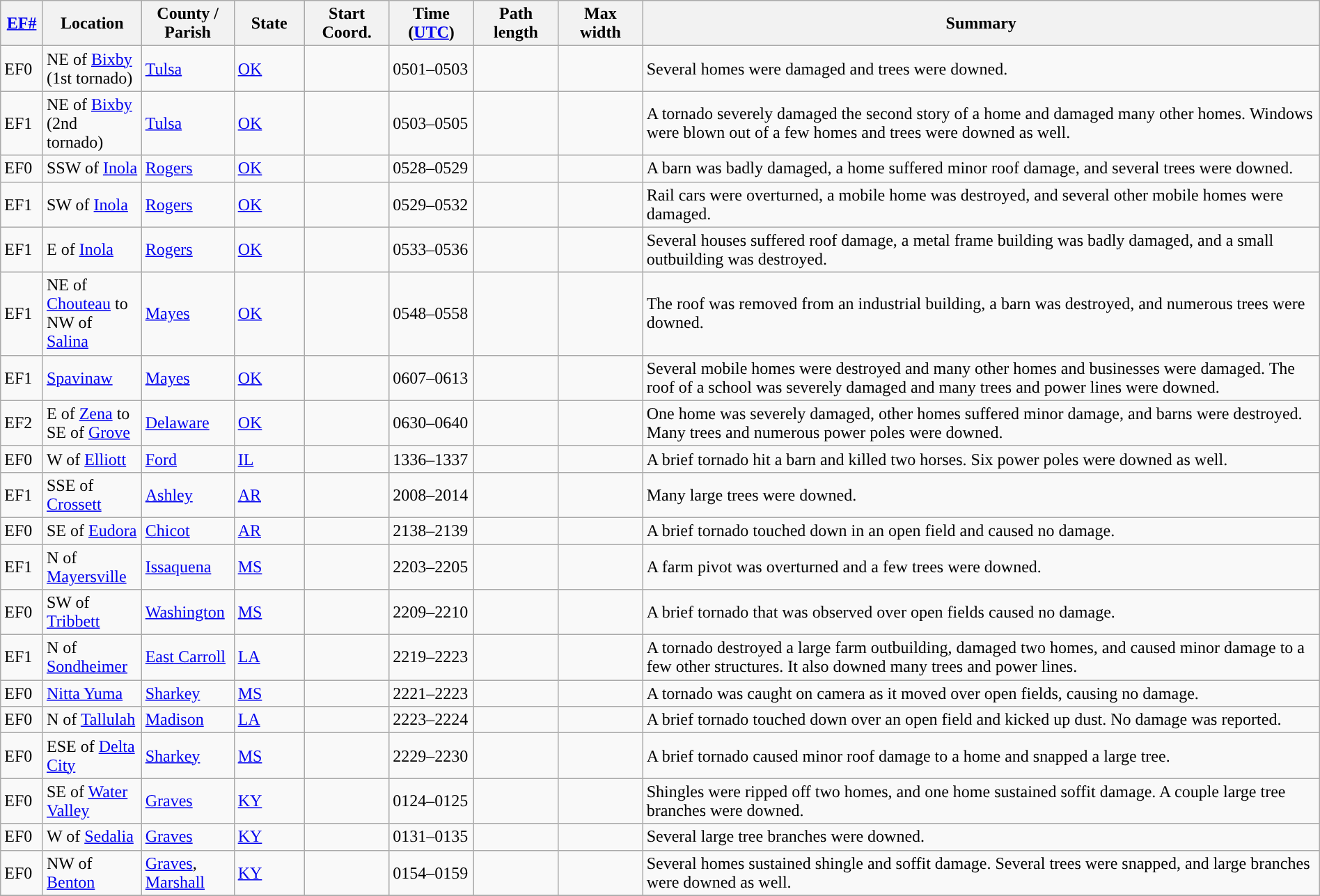<table class="wikitable sortable" style="width:100%;">
<tr>
<th scope="col"  style="width:3%; text-align:center;"><a href='#'>EF#</a></th>
<th scope="col"  style="width:7%; text-align:center;" class="unsortable">Location</th>
<th scope="col"  style="width:6%; text-align:center;" class="unsortable">County / Parish</th>
<th scope="col"  style="width:5%; text-align:center;">State</th>
<th scope="col"  style="width:6%; text-align:center;">Start Coord.</th>
<th scope="col"  style="width:6%; text-align:center;">Time (<a href='#'>UTC</a>)</th>
<th scope="col"  style="width:6%; text-align:center;">Path length</th>
<th scope="col"  style="width:6%; text-align:center;">Max width</th>
<th scope="col" class="unsortable" style="width:48%; text-align:center;">Summary</th>
</tr>
<tr>
<td>EF0</td>
<td>NE of <a href='#'>Bixby</a> (1st tornado)</td>
<td><a href='#'>Tulsa</a></td>
<td><a href='#'>OK</a></td>
<td></td>
<td>0501–0503</td>
<td></td>
<td></td>
<td>Several homes were damaged and trees were downed.</td>
</tr>
<tr>
<td>EF1</td>
<td>NE of <a href='#'>Bixby</a> (2nd tornado)</td>
<td><a href='#'>Tulsa</a></td>
<td><a href='#'>OK</a></td>
<td></td>
<td>0503–0505</td>
<td></td>
<td></td>
<td>A tornado severely damaged the second story of a home and damaged many other homes. Windows were blown out of a few homes and trees were downed as well.</td>
</tr>
<tr>
<td>EF0</td>
<td>SSW of <a href='#'>Inola</a></td>
<td><a href='#'>Rogers</a></td>
<td><a href='#'>OK</a></td>
<td></td>
<td>0528–0529</td>
<td></td>
<td></td>
<td>A barn was badly damaged, a home suffered minor roof damage, and several trees were downed.</td>
</tr>
<tr>
<td>EF1</td>
<td>SW of <a href='#'>Inola</a></td>
<td><a href='#'>Rogers</a></td>
<td><a href='#'>OK</a></td>
<td></td>
<td>0529–0532</td>
<td></td>
<td></td>
<td>Rail cars were overturned, a mobile home was destroyed, and several other mobile homes were damaged.</td>
</tr>
<tr>
<td>EF1</td>
<td>E of <a href='#'>Inola</a></td>
<td><a href='#'>Rogers</a></td>
<td><a href='#'>OK</a></td>
<td></td>
<td>0533–0536</td>
<td></td>
<td></td>
<td>Several houses suffered roof damage, a metal frame building was badly damaged, and a small outbuilding was destroyed.</td>
</tr>
<tr>
<td>EF1</td>
<td>NE of <a href='#'>Chouteau</a> to NW of <a href='#'>Salina</a></td>
<td><a href='#'>Mayes</a></td>
<td><a href='#'>OK</a></td>
<td></td>
<td>0548–0558</td>
<td></td>
<td></td>
<td>The roof was removed from an industrial building, a barn was destroyed, and numerous trees were downed.</td>
</tr>
<tr>
<td>EF1</td>
<td><a href='#'>Spavinaw</a></td>
<td><a href='#'>Mayes</a></td>
<td><a href='#'>OK</a></td>
<td></td>
<td>0607–0613</td>
<td></td>
<td></td>
<td>Several mobile homes were destroyed and many other homes and businesses were damaged. The roof of a school was severely damaged and many trees and power lines were downed.</td>
</tr>
<tr>
<td>EF2</td>
<td>E of <a href='#'>Zena</a> to SE of <a href='#'>Grove</a></td>
<td><a href='#'>Delaware</a></td>
<td><a href='#'>OK</a></td>
<td></td>
<td>0630–0640</td>
<td></td>
<td></td>
<td>One home was severely damaged, other homes suffered minor damage, and barns were destroyed. Many trees and numerous power poles were downed.</td>
</tr>
<tr>
<td>EF0</td>
<td>W of <a href='#'>Elliott</a></td>
<td><a href='#'>Ford</a></td>
<td><a href='#'>IL</a></td>
<td></td>
<td>1336–1337</td>
<td></td>
<td></td>
<td>A brief tornado hit a barn and killed two horses. Six power poles were downed as well.</td>
</tr>
<tr>
<td>EF1</td>
<td>SSE of <a href='#'>Crossett</a></td>
<td><a href='#'>Ashley</a></td>
<td><a href='#'>AR</a></td>
<td></td>
<td>2008–2014</td>
<td></td>
<td></td>
<td>Many large trees were downed.</td>
</tr>
<tr>
<td>EF0</td>
<td>SE of <a href='#'>Eudora</a></td>
<td><a href='#'>Chicot</a></td>
<td><a href='#'>AR</a></td>
<td></td>
<td>2138–2139</td>
<td></td>
<td></td>
<td>A brief tornado touched down in an open field and caused no damage.</td>
</tr>
<tr>
<td>EF1</td>
<td>N of <a href='#'>Mayersville</a></td>
<td><a href='#'>Issaquena</a></td>
<td><a href='#'>MS</a></td>
<td></td>
<td>2203–2205</td>
<td></td>
<td></td>
<td>A farm pivot was overturned and a few trees were downed.</td>
</tr>
<tr>
<td>EF0</td>
<td>SW of <a href='#'>Tribbett</a></td>
<td><a href='#'>Washington</a></td>
<td><a href='#'>MS</a></td>
<td></td>
<td>2209–2210</td>
<td></td>
<td></td>
<td>A brief tornado that was observed over open fields caused no damage.</td>
</tr>
<tr>
<td>EF1</td>
<td>N of <a href='#'>Sondheimer</a></td>
<td><a href='#'>East Carroll</a></td>
<td><a href='#'>LA</a></td>
<td></td>
<td>2219–2223</td>
<td></td>
<td></td>
<td>A tornado destroyed a large farm outbuilding, damaged two homes, and caused minor damage to a few other structures. It also downed many trees and power lines.</td>
</tr>
<tr>
<td>EF0</td>
<td><a href='#'>Nitta Yuma</a></td>
<td><a href='#'>Sharkey</a></td>
<td><a href='#'>MS</a></td>
<td></td>
<td>2221–2223</td>
<td></td>
<td></td>
<td>A tornado was caught on camera as it moved over open fields, causing no damage.</td>
</tr>
<tr>
<td>EF0</td>
<td>N of <a href='#'>Tallulah</a></td>
<td><a href='#'>Madison</a></td>
<td><a href='#'>LA</a></td>
<td></td>
<td>2223–2224</td>
<td></td>
<td></td>
<td>A brief tornado touched down over an open field and kicked up dust. No damage was reported.</td>
</tr>
<tr>
<td>EF0</td>
<td>ESE of <a href='#'>Delta City</a></td>
<td><a href='#'>Sharkey</a></td>
<td><a href='#'>MS</a></td>
<td></td>
<td>2229–2230</td>
<td></td>
<td></td>
<td>A brief tornado caused minor roof damage to a home and snapped a large tree.</td>
</tr>
<tr>
<td>EF0</td>
<td>SE of <a href='#'>Water Valley</a></td>
<td><a href='#'>Graves</a></td>
<td><a href='#'>KY</a></td>
<td></td>
<td>0124–0125</td>
<td></td>
<td></td>
<td>Shingles were ripped off two homes, and one home sustained soffit damage. A couple large tree branches were downed.</td>
</tr>
<tr>
<td>EF0</td>
<td>W of <a href='#'>Sedalia</a></td>
<td><a href='#'>Graves</a></td>
<td><a href='#'>KY</a></td>
<td></td>
<td>0131–0135</td>
<td></td>
<td></td>
<td>Several large tree branches were downed.</td>
</tr>
<tr>
<td>EF0</td>
<td>NW of <a href='#'>Benton</a></td>
<td><a href='#'>Graves</a>, <a href='#'>Marshall</a></td>
<td><a href='#'>KY</a></td>
<td></td>
<td>0154–0159</td>
<td></td>
<td></td>
<td>Several homes sustained shingle and soffit damage. Several trees were snapped, and large branches were downed as well.</td>
</tr>
<tr>
</tr>
</table>
